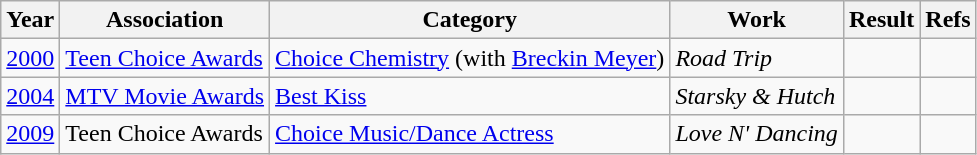<table class="wikitable">
<tr>
<th>Year</th>
<th>Association</th>
<th>Category</th>
<th>Work</th>
<th>Result</th>
<th>Refs</th>
</tr>
<tr>
<td><a href='#'>2000</a></td>
<td><a href='#'>Teen Choice Awards</a></td>
<td><a href='#'>Choice Chemistry</a> (with <a href='#'>Breckin Meyer</a>)</td>
<td><em>Road Trip</em></td>
<td></td>
<td style="text-align:center;"></td>
</tr>
<tr>
<td><a href='#'>2004</a></td>
<td><a href='#'>MTV Movie Awards</a></td>
<td><a href='#'>Best Kiss</a></td>
<td><em>Starsky & Hutch</em></td>
<td></td>
<td style="text-align:center;"></td>
</tr>
<tr>
<td><a href='#'>2009</a></td>
<td>Teen Choice Awards</td>
<td><a href='#'>Choice Music/Dance Actress</a></td>
<td><em>Love N' Dancing</em></td>
<td></td>
<td style="text-align:center;"></td>
</tr>
</table>
